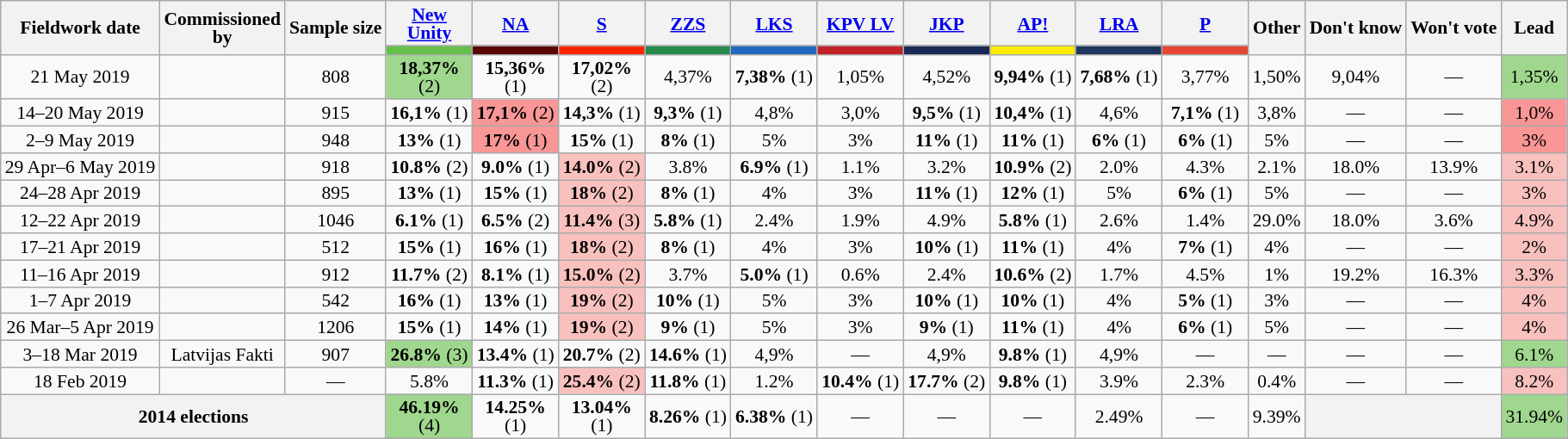<table class="wikitable collapsible" style="text-align:center;font-size:90%;line-height:14px">
<tr>
<th rowspan=2>Fieldwork date</th>
<th rowspan=2>Commissioned<br>by</th>
<th rowspan=2>Sample size</th>
<th><a href='#'>New Unity</a></th>
<th><a href='#'>NA</a></th>
<th><a href='#'>S</a></th>
<th><a href='#'>ZZS</a></th>
<th><a href='#'>LKS</a></th>
<th><a href='#'>KPV LV</a></th>
<th><a href='#'>JKP</a></th>
<th><a href='#'>AP!</a></th>
<th><a href='#'>LRA</a></th>
<th><a href='#'>P</a></th>
<th rowspan=2>Other</th>
<th rowspan=2>Don't know</th>
<th rowspan=2>Won't vote</th>
<th rowspan=2>Lead</th>
</tr>
<tr>
<th class="unsortable" style="background:#64C049; width:60px;"></th>
<th class="unsortable" style="background:#5A0505; width:60px;"></th>
<th class="unsortable" style="background:#FF2400; width:60px;"></th>
<th class="unsortable" style="background:#258B4C; width:60px;"></th>
<th class="unsortable" style="background:#2268C1; width:60px;"></th>
<th class="unsortable" style="background:#c42027; width:60px;"></th>
<th class="unsortable" style="background:#192956; width:60px;"></th>
<th class="unsortable" style="background:#FFEC00; width:60px;"></th>
<th class="unsortable" style="background:#1f355e; width:60px;"></th>
<th class="unsortable" style="background:#E64632; width:60px;"></th>
</tr>
<tr>
<td>21 May 2019</td>
<td></td>
<td>808</td>
<td style="background:#a0d78e"><strong>18,37%</strong> (2)</td>
<td><strong>15,36%</strong> (1)</td>
<td><strong>17,02%</strong> (2)</td>
<td>4,37%</td>
<td><strong>7,38%</strong> (1)</td>
<td>1,05%</td>
<td>4,52%</td>
<td><strong>9,94%</strong> (1)</td>
<td><strong>7,68%</strong> (1)</td>
<td>3,77%</td>
<td>1,50%</td>
<td>9,04%</td>
<td>—</td>
<td style="background:#a0d78e">1,35%</td>
</tr>
<tr>
<td>14–20 May 2019</td>
<td></td>
<td>915</td>
<td><strong>16,1%</strong> (1)</td>
<td style="background:#f99696"><strong>17,1%</strong> (2)</td>
<td><strong>14,3%</strong> (1)</td>
<td><strong>9,3%</strong> (1)</td>
<td>4,8%</td>
<td>3,0%</td>
<td><strong>9,5%</strong> (1)</td>
<td><strong>10,4%</strong> (1)</td>
<td>4,6%</td>
<td><strong>7,1%</strong> (1)</td>
<td>3,8%</td>
<td>—</td>
<td>—</td>
<td style="background:#f99696">1,0%</td>
</tr>
<tr>
<td>2–9 May 2019</td>
<td></td>
<td>948</td>
<td><strong>13%</strong> (1)</td>
<td style="background:#f99696"><strong>17%</strong> (1)</td>
<td><strong>15%</strong> (1)</td>
<td><strong>8%</strong> (1)</td>
<td>5%</td>
<td>3%</td>
<td><strong>11%</strong> (1)</td>
<td><strong>11%</strong> (1)</td>
<td><strong>6%</strong> (1)</td>
<td><strong>6%</strong> (1)</td>
<td>5%</td>
<td>—</td>
<td>—</td>
<td style="background:#f99696">3%</td>
</tr>
<tr>
<td>29 Apr–6 May 2019</td>
<td></td>
<td>918</td>
<td><strong>10.8%</strong> (2)</td>
<td><strong>9.0%</strong> (1)</td>
<td style="background:#F8C1BE"><strong>14.0%</strong> (2)</td>
<td>3.8%</td>
<td><strong>6.9%</strong> (1)</td>
<td>1.1%</td>
<td>3.2%</td>
<td><strong>10.9%</strong> (2)</td>
<td>2.0%</td>
<td>4.3%</td>
<td>2.1%</td>
<td>18.0%</td>
<td>13.9%</td>
<td style="background:#F8C1BE">3.1%</td>
</tr>
<tr>
<td>24–28 Apr 2019</td>
<td></td>
<td>895</td>
<td><strong>13%</strong> (1)</td>
<td><strong>15%</strong> (1)</td>
<td style="background:#F8C1BE"><strong>18%</strong> (2)</td>
<td><strong>8%</strong> (1)</td>
<td>4%</td>
<td>3%</td>
<td><strong>11%</strong> (1)</td>
<td><strong>12%</strong> (1)</td>
<td>5%</td>
<td><strong>6%</strong> (1)</td>
<td>5%</td>
<td>—</td>
<td>—</td>
<td style="background:#F8C1BE">3%</td>
</tr>
<tr>
<td>12–22 Apr 2019</td>
<td> </td>
<td>1046</td>
<td><strong>6.1%</strong> (1)</td>
<td><strong>6.5%</strong> (2)</td>
<td style="background:#F8C1BE"><strong>11.4%</strong> (3)</td>
<td><strong>5.8%</strong> (1)</td>
<td>2.4%</td>
<td>1.9%</td>
<td>4.9%</td>
<td><strong>5.8%</strong> (1)</td>
<td>2.6%</td>
<td>1.4%</td>
<td>29.0%</td>
<td>18.0%</td>
<td>3.6%</td>
<td style="background:#F8C1BE">4.9%</td>
</tr>
<tr>
<td>17–21 Apr 2019</td>
<td></td>
<td>512</td>
<td><strong>15%</strong> (1)</td>
<td><strong>16%</strong> (1)</td>
<td style="background:#F8C1BE"><strong>18%</strong> (2)</td>
<td><strong>8%</strong> (1)</td>
<td>4%</td>
<td>3%</td>
<td><strong>10%</strong> (1)</td>
<td><strong>11%</strong> (1)</td>
<td>4%</td>
<td><strong>7%</strong> (1)</td>
<td>4%</td>
<td>—</td>
<td>—</td>
<td style="background:#F8C1BE">2%</td>
</tr>
<tr>
<td>11–16 Apr 2019</td>
<td></td>
<td>912</td>
<td><strong>11.7%</strong> (2)</td>
<td><strong>8.1%</strong> (1)</td>
<td style="background:#F8C1BE"><strong>15.0%</strong> (2)</td>
<td>3.7%</td>
<td><strong>5.0%</strong> (1)</td>
<td>0.6%</td>
<td>2.4%</td>
<td><strong>10.6%</strong> (2)</td>
<td>1.7%</td>
<td>4.5%</td>
<td>1%</td>
<td>19.2%</td>
<td>16.3%</td>
<td style="background:#F8C1BE">3.3%</td>
</tr>
<tr>
<td>1–7 Apr 2019</td>
<td></td>
<td>542</td>
<td><strong>16%</strong> (1)</td>
<td><strong>13%</strong> (1)</td>
<td style="background:#F8C1BE"><strong>19%</strong> (2)</td>
<td><strong>10%</strong> (1)</td>
<td>5%</td>
<td>3%</td>
<td><strong>10%</strong> (1)</td>
<td><strong>10%</strong> (1)</td>
<td>4%</td>
<td><strong>5%</strong> (1)</td>
<td>3%</td>
<td>—</td>
<td>—</td>
<td style="background:#F8C1BE">4%</td>
</tr>
<tr>
<td>26 Mar–5 Apr 2019</td>
<td></td>
<td>1206</td>
<td><strong>15%</strong> (1)</td>
<td><strong>14%</strong> (1)</td>
<td style="background:#F8C1BE"><strong>19%</strong> (2)</td>
<td><strong>9%</strong> (1)</td>
<td>5%</td>
<td>3%</td>
<td><strong>9%</strong> (1)</td>
<td><strong>11%</strong> (1)</td>
<td>4%</td>
<td><strong>6%</strong> (1)</td>
<td>5%</td>
<td>—</td>
<td>—</td>
<td style="background:#F8C1BE">4%</td>
</tr>
<tr>
<td>3–18 Mar 2019</td>
<td>Latvijas Fakti  </td>
<td>907</td>
<td style="background:#a0d78e"><strong>26.8%</strong> (3)</td>
<td><strong>13.4%</strong> (1)</td>
<td><strong>20.7%</strong> (2)</td>
<td><strong>14.6%</strong> (1)</td>
<td>4,9%</td>
<td>—</td>
<td>4,9%</td>
<td><strong>9.8%</strong> (1)</td>
<td>4,9%</td>
<td>—</td>
<td>—</td>
<td>—</td>
<td>—</td>
<td style="background:#a0d78e">6.1%</td>
</tr>
<tr>
<td>18 Feb 2019</td>
<td></td>
<td>—</td>
<td>5.8%</td>
<td><strong>11.3%</strong> (1)</td>
<td style="background:#F8C1BE"><strong>25.4%</strong> (2)</td>
<td><strong>11.8%</strong> (1)</td>
<td>1.2%</td>
<td><strong>10.4%</strong> (1)</td>
<td><strong>17.7%</strong> (2)</td>
<td><strong>9.8%</strong> (1)</td>
<td>3.9%</td>
<td>2.3%</td>
<td>0.4%</td>
<td>—</td>
<td>—</td>
<td style="background:#F8C1BE">8.2%</td>
</tr>
<tr>
<th colspan=3>2014 elections</th>
<td style="background:#a0d78e"><strong>46.19%</strong> (4)</td>
<td><strong>14.25%</strong> (1)</td>
<td><strong>13.04%</strong> (1)</td>
<td><strong>8.26%</strong> (1)</td>
<td><strong>6.38%</strong> (1)</td>
<td>—</td>
<td>—</td>
<td>—</td>
<td>2.49%</td>
<td>—</td>
<td>9.39%</td>
<th colspan=2></th>
<td style="background:#a0d78e">31.94%</td>
</tr>
</table>
